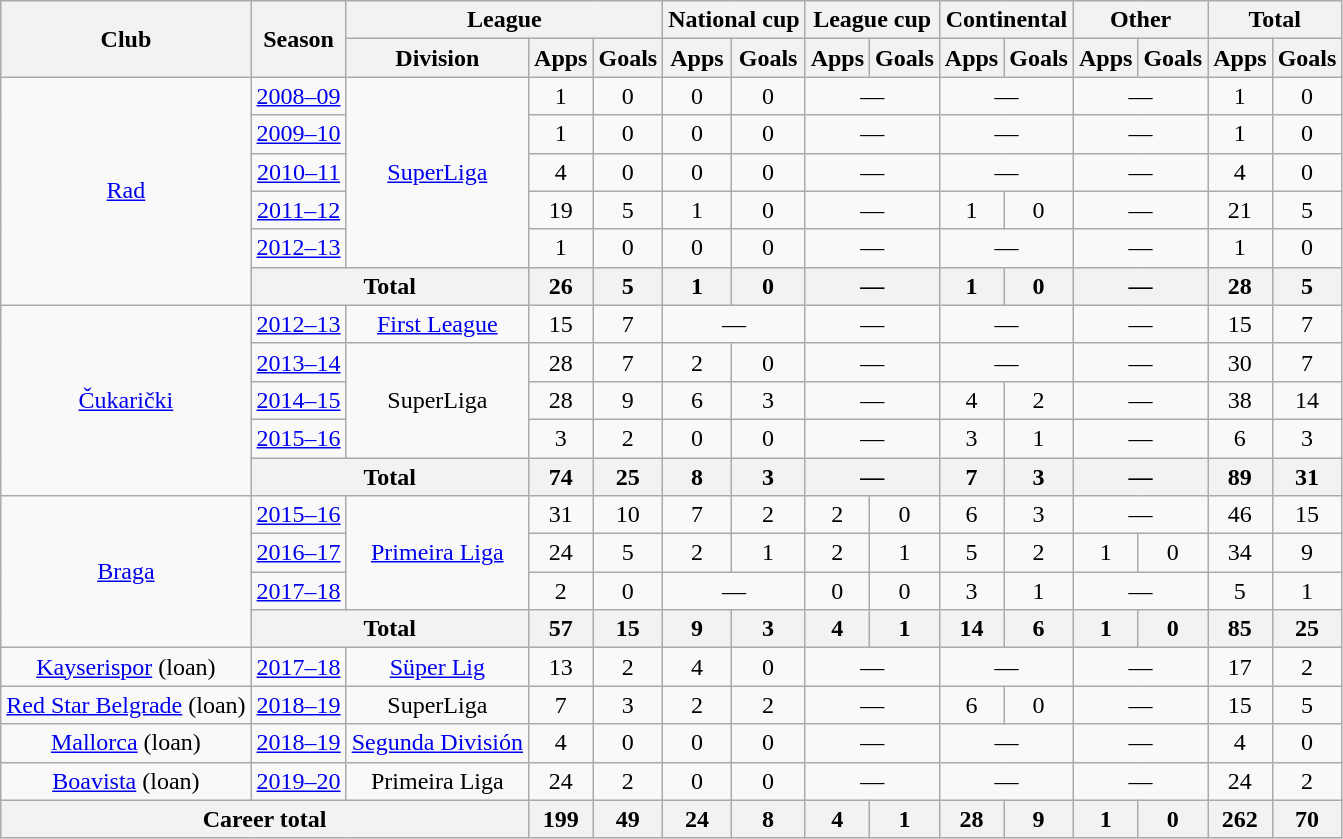<table class="wikitable" style="text-align:center">
<tr>
<th rowspan="2">Club</th>
<th rowspan="2">Season</th>
<th colspan="3">League</th>
<th colspan="2">National cup</th>
<th colspan="2">League cup</th>
<th colspan="2">Continental</th>
<th colspan="2">Other</th>
<th colspan="2">Total</th>
</tr>
<tr>
<th>Division</th>
<th>Apps</th>
<th>Goals</th>
<th>Apps</th>
<th>Goals</th>
<th>Apps</th>
<th>Goals</th>
<th>Apps</th>
<th>Goals</th>
<th>Apps</th>
<th>Goals</th>
<th>Apps</th>
<th>Goals</th>
</tr>
<tr>
<td rowspan="6"><a href='#'>Rad</a></td>
<td><a href='#'>2008–09</a></td>
<td rowspan=5><a href='#'>SuperLiga</a></td>
<td>1</td>
<td>0</td>
<td>0</td>
<td>0</td>
<td colspan="2">—</td>
<td colspan="2">—</td>
<td colspan="2">—</td>
<td>1</td>
<td>0</td>
</tr>
<tr>
<td><a href='#'>2009–10</a></td>
<td>1</td>
<td>0</td>
<td>0</td>
<td>0</td>
<td colspan="2">—</td>
<td colspan="2">—</td>
<td colspan="2">—</td>
<td>1</td>
<td>0</td>
</tr>
<tr>
<td><a href='#'>2010–11</a></td>
<td>4</td>
<td>0</td>
<td>0</td>
<td>0</td>
<td colspan="2">—</td>
<td colspan="2">—</td>
<td colspan="2">—</td>
<td>4</td>
<td>0</td>
</tr>
<tr>
<td><a href='#'>2011–12</a></td>
<td>19</td>
<td>5</td>
<td>1</td>
<td>0</td>
<td colspan="2">—</td>
<td>1</td>
<td>0</td>
<td colspan="2">—</td>
<td>21</td>
<td>5</td>
</tr>
<tr>
<td><a href='#'>2012–13</a></td>
<td>1</td>
<td>0</td>
<td>0</td>
<td>0</td>
<td colspan="2">—</td>
<td colspan="2">—</td>
<td colspan="2">—</td>
<td>1</td>
<td>0</td>
</tr>
<tr>
<th colspan="2">Total</th>
<th>26</th>
<th>5</th>
<th>1</th>
<th>0</th>
<th colspan="2">—</th>
<th>1</th>
<th>0</th>
<th colspan="2">—</th>
<th>28</th>
<th>5</th>
</tr>
<tr>
<td rowspan="5"><a href='#'>Čukarički</a></td>
<td><a href='#'>2012–13</a></td>
<td><a href='#'>First League</a></td>
<td>15</td>
<td>7</td>
<td colspan="2">—</td>
<td colspan="2">—</td>
<td colspan="2">—</td>
<td colspan="2">—</td>
<td>15</td>
<td>7</td>
</tr>
<tr>
<td><a href='#'>2013–14</a></td>
<td rowspan=3>SuperLiga</td>
<td>28</td>
<td>7</td>
<td>2</td>
<td>0</td>
<td colspan="2">—</td>
<td colspan="2">—</td>
<td colspan="2">—</td>
<td>30</td>
<td>7</td>
</tr>
<tr>
<td><a href='#'>2014–15</a></td>
<td>28</td>
<td>9</td>
<td>6</td>
<td>3</td>
<td colspan="2">—</td>
<td>4</td>
<td>2</td>
<td colspan="2">—</td>
<td>38</td>
<td>14</td>
</tr>
<tr>
<td><a href='#'>2015–16</a></td>
<td>3</td>
<td>2</td>
<td>0</td>
<td>0</td>
<td colspan="2">—</td>
<td>3</td>
<td>1</td>
<td colspan="2">—</td>
<td>6</td>
<td>3</td>
</tr>
<tr>
<th colspan="2">Total</th>
<th>74</th>
<th>25</th>
<th>8</th>
<th>3</th>
<th colspan="2">—</th>
<th>7</th>
<th>3</th>
<th colspan="2">—</th>
<th>89</th>
<th>31</th>
</tr>
<tr>
<td rowspan="4"><a href='#'>Braga</a></td>
<td><a href='#'>2015–16</a></td>
<td rowspan=3><a href='#'>Primeira Liga</a></td>
<td>31</td>
<td>10</td>
<td>7</td>
<td>2</td>
<td>2</td>
<td>0</td>
<td>6</td>
<td>3</td>
<td colspan="2">—</td>
<td>46</td>
<td>15</td>
</tr>
<tr>
<td><a href='#'>2016–17</a></td>
<td>24</td>
<td>5</td>
<td>2</td>
<td>1</td>
<td>2</td>
<td>1</td>
<td>5</td>
<td>2</td>
<td>1</td>
<td>0</td>
<td>34</td>
<td>9</td>
</tr>
<tr>
<td><a href='#'>2017–18</a></td>
<td>2</td>
<td>0</td>
<td colspan="2">—</td>
<td>0</td>
<td>0</td>
<td>3</td>
<td>1</td>
<td colspan="2">—</td>
<td>5</td>
<td>1</td>
</tr>
<tr>
<th colspan="2">Total</th>
<th>57</th>
<th>15</th>
<th>9</th>
<th>3</th>
<th>4</th>
<th>1</th>
<th>14</th>
<th>6</th>
<th>1</th>
<th>0</th>
<th>85</th>
<th>25</th>
</tr>
<tr>
<td><a href='#'>Kayserispor</a> (loan)</td>
<td><a href='#'>2017–18</a></td>
<td><a href='#'>Süper Lig</a></td>
<td>13</td>
<td>2</td>
<td>4</td>
<td>0</td>
<td colspan="2">—</td>
<td colspan="2">—</td>
<td colspan="2">—</td>
<td>17</td>
<td>2</td>
</tr>
<tr>
<td><a href='#'>Red Star Belgrade</a> (loan)</td>
<td><a href='#'>2018–19</a></td>
<td>SuperLiga</td>
<td>7</td>
<td>3</td>
<td>2</td>
<td>2</td>
<td colspan="2">—</td>
<td>6</td>
<td>0</td>
<td colspan="2">—</td>
<td>15</td>
<td>5</td>
</tr>
<tr>
<td><a href='#'>Mallorca</a> (loan)</td>
<td><a href='#'>2018–19</a></td>
<td><a href='#'>Segunda División</a></td>
<td>4</td>
<td>0</td>
<td>0</td>
<td>0</td>
<td colspan="2">—</td>
<td colspan="2">—</td>
<td colspan="2">—</td>
<td>4</td>
<td>0</td>
</tr>
<tr>
<td><a href='#'>Boavista</a> (loan)</td>
<td><a href='#'>2019–20</a></td>
<td>Primeira Liga</td>
<td>24</td>
<td>2</td>
<td>0</td>
<td>0</td>
<td colspan="2">—</td>
<td colspan="2">—</td>
<td colspan="2">—</td>
<td>24</td>
<td>2</td>
</tr>
<tr>
<th colspan="3">Career total</th>
<th>199</th>
<th>49</th>
<th>24</th>
<th>8</th>
<th>4</th>
<th>1</th>
<th>28</th>
<th>9</th>
<th>1</th>
<th>0</th>
<th>262</th>
<th>70</th>
</tr>
</table>
